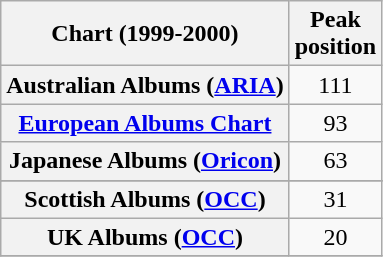<table class="wikitable sortable plainrowheaders" style="text-align:center">
<tr>
<th>Chart (1999-2000)</th>
<th>Peak<br>position</th>
</tr>
<tr>
<th scope="row">Australian Albums (<a href='#'>ARIA</a>)</th>
<td style="text-align:center;">111</td>
</tr>
<tr>
<th scope="row"><a href='#'>European Albums Chart</a></th>
<td style="text-align:center;">93</td>
</tr>
<tr>
<th scope="row">Japanese Albums (<a href='#'>Oricon</a>)</th>
<td style="text-align:center;">63</td>
</tr>
<tr>
</tr>
<tr>
<th scope="row">Scottish Albums (<a href='#'>OCC</a>)</th>
<td align="center">31</td>
</tr>
<tr>
<th scope="row">UK Albums (<a href='#'>OCC</a>)</th>
<td style="text-align:center;">20</td>
</tr>
<tr>
</tr>
</table>
